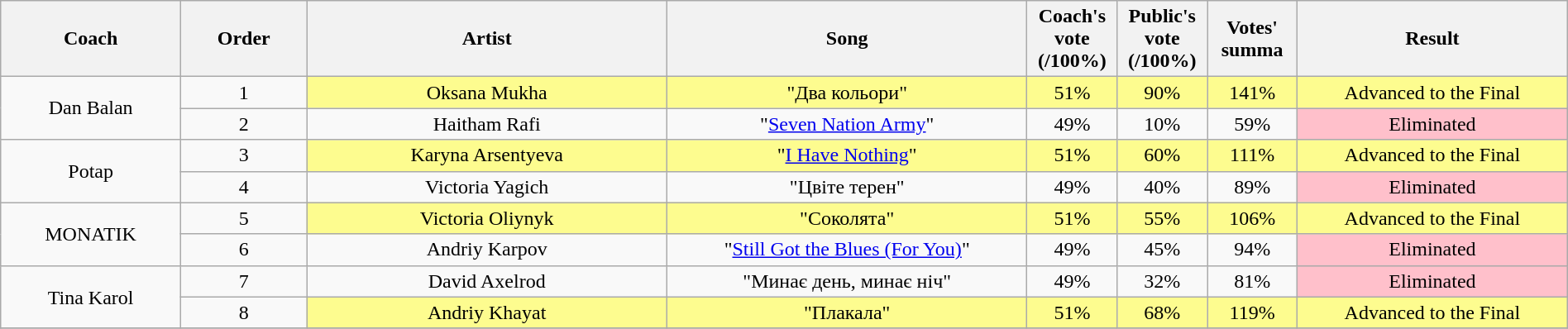<table class="wikitable" style="text-align: center; width:100%;">
<tr>
<th width="10%">Coach</th>
<th width="07%">Order</th>
<th width="20%">Artist</th>
<th width="20%">Song</th>
<th width="5%">Coach's vote (/100%)</th>
<th width="5%">Public's vote (/100%)</th>
<th width="5%">Votes' summa</th>
<th width="15%">Result</th>
</tr>
<tr>
<td rowspan=2>Dan Balan</td>
<td>1</td>
<td style="background:#fdfc8f;">Oksana Mukha</td>
<td style="background:#fdfc8f;">"Два кольори"</td>
<td style="background:#fdfc8f;">51%</td>
<td style="background:#fdfc8f;">90%</td>
<td style="background:#fdfc8f;">141%</td>
<td style="background:#fdfc8f;">Advanced to the Final</td>
</tr>
<tr>
<td>2</td>
<td>Haitham Rafi</td>
<td>"<a href='#'>Seven Nation Army</a>"</td>
<td>49%</td>
<td>10%</td>
<td>59%</td>
<td style="background:pink;">Eliminated</td>
</tr>
<tr>
<td rowspan=2>Potap</td>
<td>3</td>
<td style="background:#fdfc8f;">Karyna Arsentyeva</td>
<td style="background:#fdfc8f;">"<a href='#'>I Have Nothing</a>"</td>
<td style="background:#fdfc8f;">51%</td>
<td style="background:#fdfc8f;">60%</td>
<td style="background:#fdfc8f;">111%</td>
<td style="background:#fdfc8f;">Advanced to the Final</td>
</tr>
<tr>
<td>4</td>
<td>Victoria Yagich</td>
<td>"Цвiте терен"</td>
<td>49%</td>
<td>40%</td>
<td>89%</td>
<td style="background:pink;">Eliminated</td>
</tr>
<tr>
<td rowspan=2>MONATIK</td>
<td>5</td>
<td style="background:#fdfc8f;">Victoria Oliynyk</td>
<td style="background:#fdfc8f;">"Соколята"</td>
<td style="background:#fdfc8f;">51%</td>
<td style="background:#fdfc8f;">55%</td>
<td style="background:#fdfc8f;">106%</td>
<td style="background:#fdfc8f;">Advanced to the Final</td>
</tr>
<tr>
<td>6</td>
<td>Andriy Karpov</td>
<td>"<a href='#'>Still Got the Blues (For You)</a>"</td>
<td>49%</td>
<td>45%</td>
<td>94%</td>
<td style="background:pink;">Eliminated</td>
</tr>
<tr>
<td rowspan=2>Tina Karol</td>
<td>7</td>
<td>David Axelrod</td>
<td>"Минає день, минає ніч"</td>
<td>49%</td>
<td>32%</td>
<td>81%</td>
<td style="background:pink;">Eliminated</td>
</tr>
<tr>
<td>8</td>
<td style="background:#fdfc8f;">Andriy Khayat</td>
<td style="background:#fdfc8f;">"Плакала"</td>
<td style="background:#fdfc8f;">51%</td>
<td style="background:#fdfc8f;">68%</td>
<td style="background:#fdfc8f;">119%</td>
<td style="background:#fdfc8f;">Advanced to the Final</td>
</tr>
<tr>
</tr>
</table>
